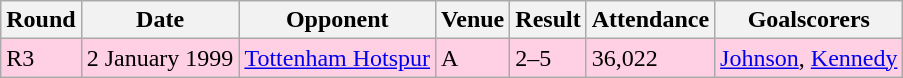<table class="wikitable">
<tr>
<th>Round</th>
<th>Date</th>
<th>Opponent</th>
<th>Venue</th>
<th>Result</th>
<th>Attendance</th>
<th>Goalscorers</th>
</tr>
<tr style="background-color: #ffd0e3;">
<td>R3</td>
<td>2 January 1999</td>
<td><a href='#'>Tottenham Hotspur</a></td>
<td>A</td>
<td>2–5</td>
<td>36,022</td>
<td><a href='#'>Johnson</a>, <a href='#'>Kennedy</a></td>
</tr>
</table>
